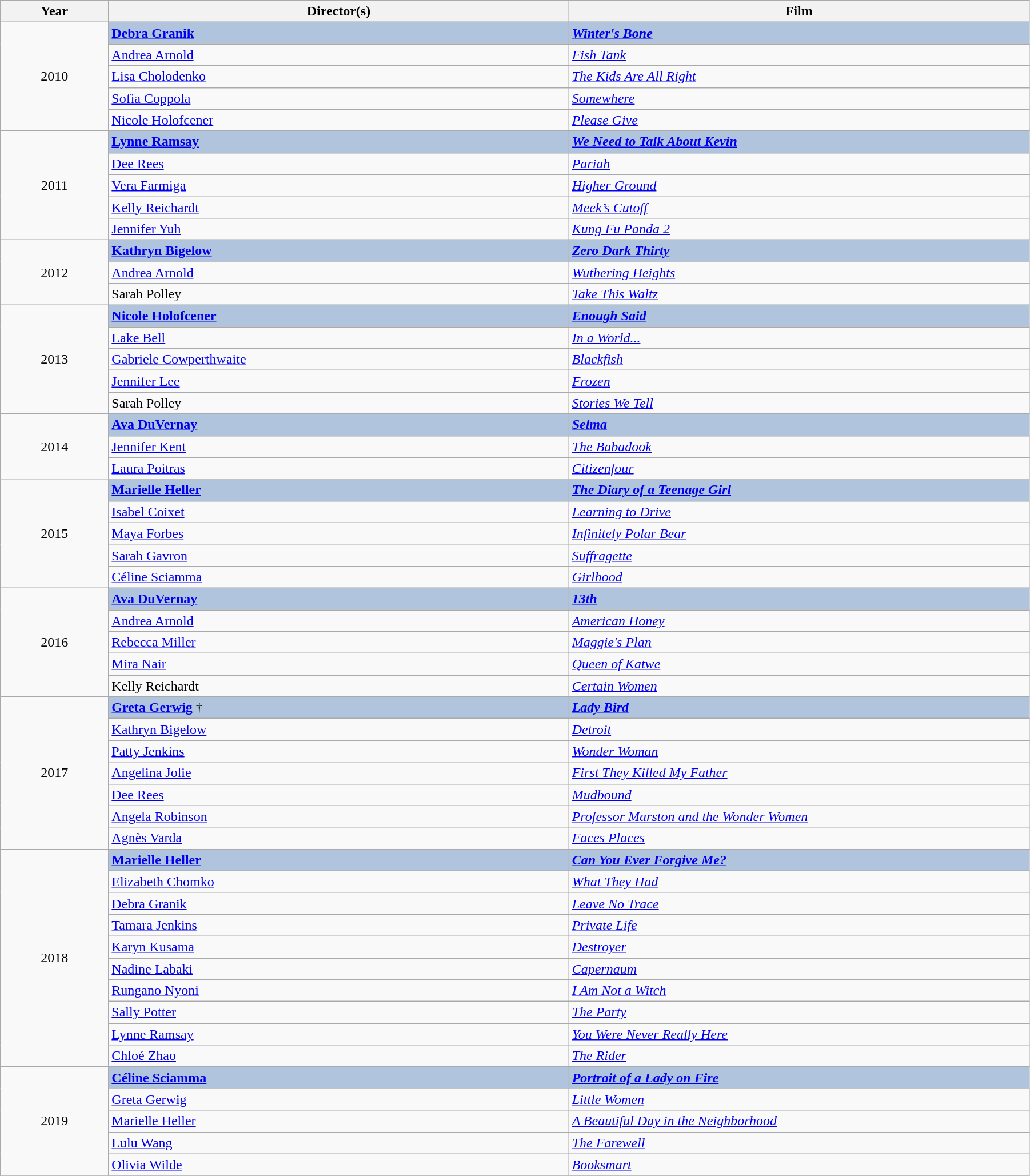<table class="wikitable" width="95%" cellphttps://en.wikipedia.org/wiki/Special:SpecialPagesadding="5">
<tr>
<th width="100"><strong>Year</strong></th>
<th width="450"><strong>Director(s)</strong></th>
<th width="450"><strong>Film</strong></th>
</tr>
<tr>
<td rowspan="5" style="text-align:center;">2010</td>
<td style="background:#B0C4DE;"><strong><a href='#'>Debra Granik</a></strong></td>
<td style="background:#B0C4DE;"><strong><em><a href='#'>Winter's Bone</a></em></strong></td>
</tr>
<tr>
<td><a href='#'>Andrea Arnold</a></td>
<td><em><a href='#'>Fish Tank</a></em></td>
</tr>
<tr>
<td><a href='#'>Lisa Cholodenko</a></td>
<td><em><a href='#'>The Kids Are All Right</a></em></td>
</tr>
<tr>
<td><a href='#'>Sofia Coppola</a></td>
<td><em><a href='#'>Somewhere</a></em></td>
</tr>
<tr>
<td><a href='#'>Nicole Holofcener</a></td>
<td><em><a href='#'>Please Give</a></em></td>
</tr>
<tr>
<td rowspan="5" style="text-align:center;">2011</td>
<td style="background:#B0C4DE;"><strong><a href='#'>Lynne Ramsay</a></strong></td>
<td style="background:#B0C4DE;"><strong><em><a href='#'>We Need to Talk About Kevin</a></em></strong></td>
</tr>
<tr>
<td><a href='#'>Dee Rees</a></td>
<td><em><a href='#'>Pariah</a></em></td>
</tr>
<tr>
<td><a href='#'>Vera Farmiga</a></td>
<td><em><a href='#'>Higher Ground</a></em></td>
</tr>
<tr>
<td><a href='#'>Kelly Reichardt</a></td>
<td><em><a href='#'>Meek’s Cutoff</a></em></td>
</tr>
<tr>
<td><a href='#'>Jennifer Yuh</a></td>
<td><em><a href='#'>Kung Fu Panda 2</a></em></td>
</tr>
<tr>
<td rowspan="3" style="text-align:center;">2012</td>
<td style="background:#B0C4DE;"><strong><a href='#'>Kathryn Bigelow</a></strong></td>
<td style="background:#B0C4DE;"><strong><em><a href='#'>Zero Dark Thirty</a></em></strong></td>
</tr>
<tr>
<td><a href='#'>Andrea Arnold</a></td>
<td><em><a href='#'>Wuthering Heights</a></em></td>
</tr>
<tr>
<td>Sarah Polley</td>
<td><em><a href='#'>Take This Waltz</a></em></td>
</tr>
<tr>
<td rowspan="5" style="text-align:center;">2013</td>
<td style="background:#B0C4DE;"><strong><a href='#'>Nicole Holofcener</a></strong></td>
<td style="background:#B0C4DE;"><strong><em><a href='#'>Enough Said</a></em></strong></td>
</tr>
<tr>
<td><a href='#'>Lake Bell</a></td>
<td><em><a href='#'>In a World...</a></em></td>
</tr>
<tr>
<td><a href='#'>Gabriele Cowperthwaite</a></td>
<td><em><a href='#'>Blackfish</a></em></td>
</tr>
<tr>
<td><a href='#'>Jennifer Lee</a></td>
<td><em><a href='#'>Frozen</a></em></td>
</tr>
<tr>
<td>Sarah Polley</td>
<td><em><a href='#'>Stories We Tell</a></em></td>
</tr>
<tr>
<td rowspan="3" style="text-align:center;">2014</td>
<td style="background:#B0C4DE;"><strong><a href='#'>Ava DuVernay</a></strong></td>
<td style="background:#B0C4DE;"><strong><em><a href='#'>Selma</a></em></strong></td>
</tr>
<tr>
<td><a href='#'>Jennifer Kent</a></td>
<td><em><a href='#'>The Babadook</a></em></td>
</tr>
<tr>
<td><a href='#'>Laura Poitras</a></td>
<td><em><a href='#'>Citizenfour</a></em></td>
</tr>
<tr>
<td rowspan="5" style="text-align:center;">2015</td>
<td style="background:#B0C4DE;"><strong><a href='#'>Marielle Heller</a></strong></td>
<td style="background:#B0C4DE;"><strong><em><a href='#'>The Diary of a Teenage Girl</a></em></strong></td>
</tr>
<tr>
<td><a href='#'>Isabel Coixet</a></td>
<td><em><a href='#'>Learning to Drive</a></em></td>
</tr>
<tr>
<td><a href='#'>Maya Forbes</a></td>
<td><em><a href='#'>Infinitely Polar Bear</a></em></td>
</tr>
<tr>
<td><a href='#'>Sarah Gavron</a></td>
<td><em><a href='#'>Suffragette</a></em></td>
</tr>
<tr>
<td><a href='#'>Céline Sciamma</a></td>
<td><em><a href='#'>Girlhood</a></em></td>
</tr>
<tr>
<td rowspan="5" style="text-align:center;">2016</td>
<td style="background:#B0C4DE;"><strong><a href='#'>Ava DuVernay</a></strong></td>
<td style="background:#B0C4DE;"><strong><em><a href='#'>13th</a></em></strong></td>
</tr>
<tr>
<td><a href='#'>Andrea Arnold</a></td>
<td><em><a href='#'>American Honey</a></em></td>
</tr>
<tr>
<td><a href='#'>Rebecca Miller</a></td>
<td><em><a href='#'>Maggie's Plan</a></em></td>
</tr>
<tr>
<td><a href='#'>Mira Nair</a></td>
<td><em><a href='#'>Queen of Katwe</a></em></td>
</tr>
<tr>
<td>Kelly Reichardt</td>
<td><em><a href='#'>Certain Women</a></em></td>
</tr>
<tr>
<td rowspan="7" style="text-align:center;">2017</td>
<td style="background:#B0C4DE;"><strong><a href='#'>Greta Gerwig</a></strong> †</td>
<td style="background:#B0C4DE;"><strong><em><a href='#'>Lady Bird</a></em></strong></td>
</tr>
<tr>
<td><a href='#'>Kathryn Bigelow</a></td>
<td><em><a href='#'>Detroit</a></em></td>
</tr>
<tr>
<td><a href='#'>Patty Jenkins</a></td>
<td><em><a href='#'>Wonder Woman</a></em></td>
</tr>
<tr>
<td><a href='#'>Angelina Jolie</a></td>
<td><em><a href='#'>First They Killed My Father</a></em></td>
</tr>
<tr>
<td><a href='#'>Dee Rees</a></td>
<td><em><a href='#'>Mudbound</a></em></td>
</tr>
<tr>
<td><a href='#'>Angela Robinson</a></td>
<td><em><a href='#'>Professor Marston and the Wonder Women</a></em></td>
</tr>
<tr>
<td><a href='#'>Agnès Varda</a></td>
<td><em><a href='#'>Faces Places</a></em></td>
</tr>
<tr>
<td rowspan="10" style="text-align:center;">2018</td>
<td style="background:#B0C4DE;"><strong><a href='#'>Marielle Heller</a></strong></td>
<td style="background:#B0C4DE;"><strong><em><a href='#'>Can You Ever Forgive Me?</a></em></strong></td>
</tr>
<tr>
<td><a href='#'>Elizabeth Chomko</a></td>
<td><em><a href='#'>What They Had</a></em></td>
</tr>
<tr>
<td><a href='#'>Debra Granik</a></td>
<td><em><a href='#'>Leave No Trace</a></em></td>
</tr>
<tr>
<td><a href='#'>Tamara Jenkins</a></td>
<td><em><a href='#'>Private Life</a></em></td>
</tr>
<tr>
<td><a href='#'>Karyn Kusama</a></td>
<td><em><a href='#'>Destroyer</a></em></td>
</tr>
<tr>
<td><a href='#'>Nadine Labaki</a></td>
<td><em><a href='#'>Capernaum</a></em></td>
</tr>
<tr>
<td><a href='#'>Rungano Nyoni</a></td>
<td><em><a href='#'>I Am Not a Witch</a></em></td>
</tr>
<tr>
<td><a href='#'>Sally Potter</a></td>
<td><em><a href='#'>The Party</a></em></td>
</tr>
<tr>
<td><a href='#'>Lynne Ramsay</a></td>
<td><em><a href='#'>You Were Never Really Here</a></em></td>
</tr>
<tr>
<td><a href='#'>Chloé Zhao</a></td>
<td><em><a href='#'>The Rider</a></em></td>
</tr>
<tr>
<td rowspan="5" style="text-align:center;">2019</td>
<td style="background:#B0C4DE;"><strong><a href='#'>Céline Sciamma</a></strong></td>
<td style="background:#B0C4DE;"><strong><em><a href='#'>Portrait of a Lady on Fire</a></em></strong></td>
</tr>
<tr>
<td><a href='#'>Greta Gerwig</a></td>
<td><em><a href='#'>Little Women</a></em></td>
</tr>
<tr>
<td><a href='#'>Marielle Heller</a></td>
<td><em><a href='#'>A Beautiful Day in the Neighborhood</a></em></td>
</tr>
<tr>
<td><a href='#'>Lulu Wang</a></td>
<td><em><a href='#'>The Farewell</a></em></td>
</tr>
<tr>
<td><a href='#'>Olivia Wilde</a></td>
<td><em><a href='#'>Booksmart</a></em></td>
</tr>
<tr>
</tr>
</table>
